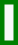<table class="wikitable" style="border: 3px solid green">
<tr>
<td><br></td>
</tr>
</table>
